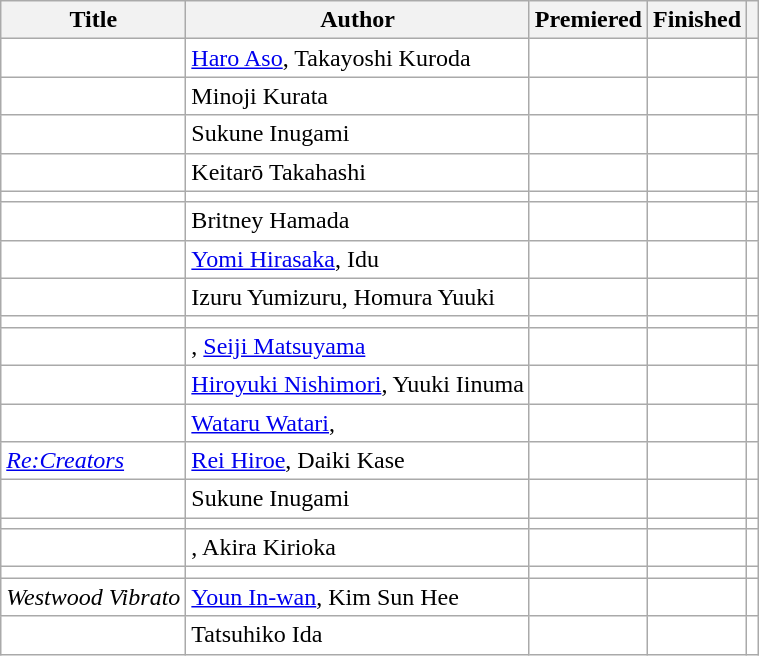<table class="wikitable sortable" style="background: #FFF;">
<tr>
<th>Title</th>
<th>Author</th>
<th>Premiered</th>
<th>Finished</th>
<th scope="col" class="unsortable"></th>
</tr>
<tr>
<td></td>
<td><a href='#'>Haro Aso</a>, Takayoshi Kuroda</td>
<td></td>
<td></td>
<td></td>
</tr>
<tr>
<td></td>
<td>Minoji Kurata</td>
<td></td>
<td></td>
<td></td>
</tr>
<tr>
<td></td>
<td>Sukune Inugami</td>
<td></td>
<td></td>
<td></td>
</tr>
<tr>
<td></td>
<td>Keitarō Takahashi</td>
<td></td>
<td></td>
<td></td>
</tr>
<tr>
<td></td>
<td></td>
<td></td>
<td></td>
<td></td>
</tr>
<tr>
<td></td>
<td>Britney Hamada</td>
<td></td>
<td></td>
<td></td>
</tr>
<tr>
<td></td>
<td><a href='#'>Yomi Hirasaka</a>, Idu</td>
<td></td>
<td></td>
<td></td>
</tr>
<tr>
<td></td>
<td>Izuru Yumizuru, Homura Yuuki</td>
<td></td>
<td></td>
<td></td>
</tr>
<tr>
<td></td>
<td></td>
<td></td>
<td></td>
<td></td>
</tr>
<tr>
<td></td>
<td>, <a href='#'>Seiji Matsuyama</a></td>
<td></td>
<td></td>
<td></td>
</tr>
<tr>
<td></td>
<td><a href='#'>Hiroyuki Nishimori</a>, Yuuki Iinuma</td>
<td></td>
<td></td>
<td></td>
</tr>
<tr>
<td></td>
<td><a href='#'>Wataru Watari</a>, </td>
<td></td>
<td></td>
<td></td>
</tr>
<tr>
<td><em><a href='#'>Re:Creators</a></em></td>
<td><a href='#'>Rei Hiroe</a>, Daiki Kase</td>
<td></td>
<td></td>
<td></td>
</tr>
<tr>
<td></td>
<td>Sukune Inugami</td>
<td></td>
<td></td>
<td></td>
</tr>
<tr>
<td></td>
<td></td>
<td></td>
<td></td>
<td></td>
</tr>
<tr>
<td></td>
<td>, Akira Kirioka</td>
<td></td>
<td></td>
<td></td>
</tr>
<tr>
<td></td>
<td></td>
<td></td>
<td></td>
<td></td>
</tr>
<tr>
<td><em>Westwood Vibrato</em></td>
<td><a href='#'>Youn In-wan</a>, Kim Sun Hee</td>
<td></td>
<td></td>
<td></td>
</tr>
<tr>
<td></td>
<td>Tatsuhiko Ida</td>
<td></td>
<td></td>
<td></td>
</tr>
</table>
